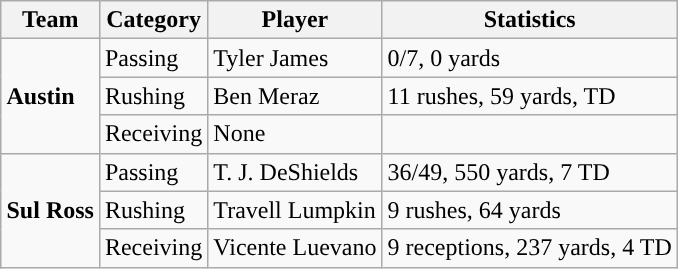<table class="wikitable" style="float: right;">
<tr>
<th>Team</th>
<th>Category</th>
<th>Player</th>
<th>Statistics</th>
</tr>
<tr>
<td rowspan=3><strong>Austin</strong></td>
<td>Passing</td>
<td>Tyler James</td>
<td>0/7, 0 yards</td>
</tr>
<tr>
<td>Rushing</td>
<td>Ben Meraz</td>
<td>11 rushes, 59 yards, TD</td>
</tr>
<tr>
<td>Receiving</td>
<td>None</td>
<td></td>
</tr>
<tr>
<td rowspan=3><strong>Sul Ross</strong></td>
<td>Passing</td>
<td>T. J. DeShields</td>
<td>36/49, 550 yards, 7 TD</td>
</tr>
<tr>
<td>Rushing</td>
<td>Travell Lumpkin</td>
<td>9 rushes, 64 yards</td>
</tr>
<tr>
<td>Receiving</td>
<td>Vicente Luevano</td>
<td>9 receptions, 237 yards, 4 TD</td>
</tr>
</table>
